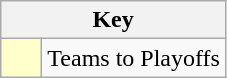<table class="wikitable" style="text-align: center;">
<tr>
<th colspan=2>Key</th>
</tr>
<tr>
<td style="background:#ffffcc; width:20px;"></td>
<td align=left>Teams to Playoffs</td>
</tr>
</table>
